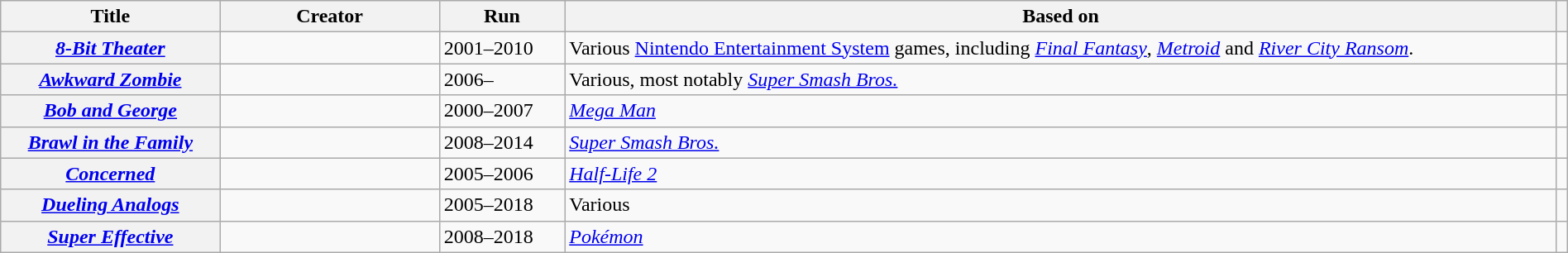<table class="wikitable sortable" width="100%" |->
<tr>
<th scope="col"  width = "14%">Title</th>
<th scope="col"  width = "14%">Creator</th>
<th scope="col"  width = "8%">Run</th>
<th scope="col" class="unsortable">Based on</th>
<th scope="col" class="unsortable"></th>
</tr>
<tr>
<th scope="row"><em><a href='#'>8-Bit Theater</a></em></th>
<td></td>
<td>2001–2010</td>
<td>Various <a href='#'>Nintendo Entertainment System</a> games, including <em><a href='#'>Final Fantasy</a></em>, <em><a href='#'>Metroid</a></em> and <em><a href='#'>River City Ransom</a></em>.</td>
<td></td>
</tr>
<tr>
<th scope="row"><em><a href='#'>Awkward Zombie</a></em></th>
<td></td>
<td>2006–</td>
<td>Various, most notably <em><a href='#'>Super Smash Bros.</a></em></td>
<td></td>
</tr>
<tr>
<th scope="row"><em><a href='#'>Bob and George</a></em></th>
<td></td>
<td>2000–2007</td>
<td><em><a href='#'>Mega Man</a></em></td>
<td></td>
</tr>
<tr>
<th scope="row"><em><a href='#'>Brawl in the Family</a></em></th>
<td></td>
<td>2008–2014</td>
<td><em><a href='#'>Super Smash Bros.</a></em></td>
<td></td>
</tr>
<tr>
<th scope="row"><em><a href='#'>Concerned</a></em></th>
<td></td>
<td>2005–2006</td>
<td><em><a href='#'>Half-Life 2</a></em></td>
<td></td>
</tr>
<tr>
<th scope="row"><em><a href='#'>Dueling Analogs</a></em></th>
<td></td>
<td>2005–2018</td>
<td>Various</td>
<td></td>
</tr>
<tr>
<th scope="row"><em><a href='#'>Super Effective</a></em></th>
<td></td>
<td>2008–2018</td>
<td><em><a href='#'>Pokémon</a></em></td>
<td></td>
</tr>
</table>
